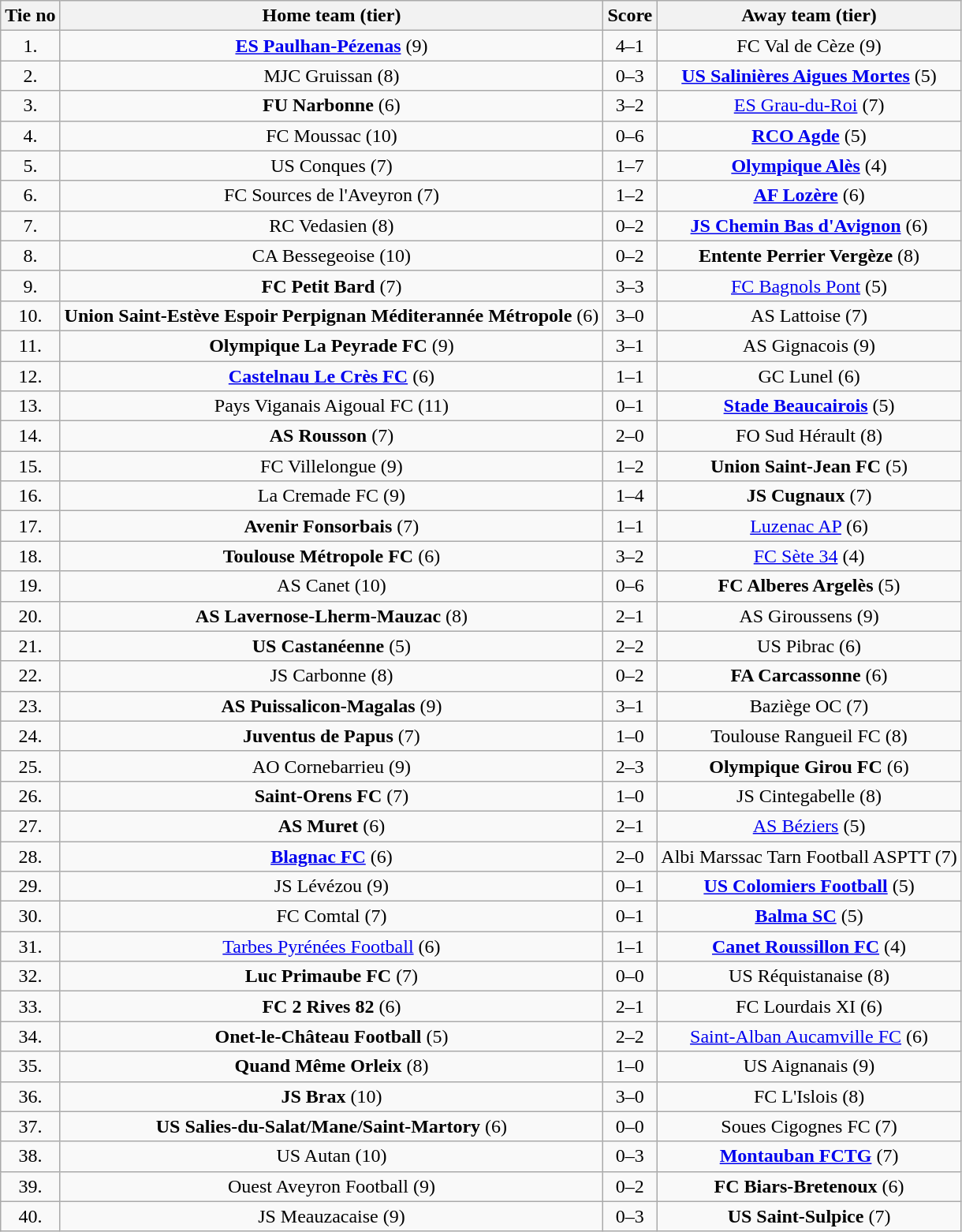<table class="wikitable" style="text-align: center">
<tr>
<th>Tie no</th>
<th>Home team (tier)</th>
<th>Score</th>
<th>Away team (tier)</th>
</tr>
<tr>
<td>1.</td>
<td><strong><a href='#'>ES Paulhan-Pézenas</a></strong> (9)</td>
<td>4–1</td>
<td>FC Val de Cèze (9)</td>
</tr>
<tr>
<td>2.</td>
<td>MJC Gruissan (8)</td>
<td>0–3</td>
<td><strong><a href='#'>US Salinières Aigues Mortes</a></strong> (5)</td>
</tr>
<tr>
<td>3.</td>
<td><strong>FU Narbonne</strong> (6)</td>
<td>3–2</td>
<td><a href='#'>ES Grau-du-Roi</a> (7)</td>
</tr>
<tr>
<td>4.</td>
<td>FC Moussac (10)</td>
<td>0–6</td>
<td><strong><a href='#'>RCO Agde</a></strong> (5)</td>
</tr>
<tr>
<td>5.</td>
<td>US Conques (7)</td>
<td>1–7</td>
<td><strong><a href='#'>Olympique Alès</a></strong> (4)</td>
</tr>
<tr>
<td>6.</td>
<td>FC Sources de l'Aveyron (7)</td>
<td>1–2</td>
<td><strong><a href='#'>AF Lozère</a></strong> (6)</td>
</tr>
<tr>
<td>7.</td>
<td>RC Vedasien (8)</td>
<td>0–2</td>
<td><strong><a href='#'>JS Chemin Bas d'Avignon</a></strong> (6)</td>
</tr>
<tr>
<td>8.</td>
<td>CA Bessegeoise (10)</td>
<td>0–2</td>
<td><strong>Entente Perrier Vergèze</strong> (8)</td>
</tr>
<tr>
<td>9.</td>
<td><strong>FC Petit Bard</strong> (7)</td>
<td>3–3 </td>
<td><a href='#'>FC Bagnols Pont</a> (5)</td>
</tr>
<tr>
<td>10.</td>
<td><strong>Union Saint-Estève Espoir Perpignan Méditerannée Métropole</strong> (6)</td>
<td>3–0</td>
<td>AS Lattoise (7)</td>
</tr>
<tr>
<td>11.</td>
<td><strong>Olympique La Peyrade FC</strong> (9)</td>
<td>3–1</td>
<td>AS Gignacois (9)</td>
</tr>
<tr>
<td>12.</td>
<td><strong><a href='#'>Castelnau Le Crès FC</a></strong> (6)</td>
<td>1–1 </td>
<td>GC Lunel (6)</td>
</tr>
<tr>
<td>13.</td>
<td>Pays Viganais Aigoual FC (11)</td>
<td>0–1</td>
<td><strong><a href='#'>Stade Beaucairois</a></strong> (5)</td>
</tr>
<tr>
<td>14.</td>
<td><strong>AS Rousson</strong> (7)</td>
<td>2–0</td>
<td>FO Sud Hérault (8)</td>
</tr>
<tr>
<td>15.</td>
<td>FC Villelongue (9)</td>
<td>1–2</td>
<td><strong>Union Saint-Jean FC</strong> (5)</td>
</tr>
<tr>
<td>16.</td>
<td>La Cremade FC (9)</td>
<td>1–4</td>
<td><strong>JS Cugnaux</strong> (7)</td>
</tr>
<tr>
<td>17.</td>
<td><strong>Avenir Fonsorbais</strong> (7)</td>
<td>1–1 </td>
<td><a href='#'>Luzenac AP</a> (6)</td>
</tr>
<tr>
<td>18.</td>
<td><strong>Toulouse Métropole FC</strong> (6)</td>
<td>3–2</td>
<td><a href='#'>FC Sète 34</a> (4)</td>
</tr>
<tr>
<td>19.</td>
<td>AS Canet (10)</td>
<td>0–6</td>
<td><strong>FC Alberes Argelès</strong> (5)</td>
</tr>
<tr>
<td>20.</td>
<td><strong>AS Lavernose-Lherm-Mauzac</strong> (8)</td>
<td>2–1</td>
<td>AS Giroussens (9)</td>
</tr>
<tr>
<td>21.</td>
<td><strong>US Castanéenne</strong> (5)</td>
<td>2–2 </td>
<td>US Pibrac (6)</td>
</tr>
<tr>
<td>22.</td>
<td>JS Carbonne (8)</td>
<td>0–2</td>
<td><strong>FA Carcassonne</strong> (6)</td>
</tr>
<tr>
<td>23.</td>
<td><strong>AS Puissalicon-Magalas</strong> (9)</td>
<td>3–1</td>
<td>Baziège OC (7)</td>
</tr>
<tr>
<td>24.</td>
<td><strong>Juventus de Papus</strong> (7)</td>
<td>1–0</td>
<td>Toulouse Rangueil FC (8)</td>
</tr>
<tr>
<td>25.</td>
<td>AO Cornebarrieu (9)</td>
<td>2–3</td>
<td><strong>Olympique Girou FC</strong> (6)</td>
</tr>
<tr>
<td>26.</td>
<td><strong>Saint-Orens FC</strong> (7)</td>
<td>1–0</td>
<td>JS Cintegabelle (8)</td>
</tr>
<tr>
<td>27.</td>
<td><strong>AS Muret</strong> (6)</td>
<td>2–1</td>
<td><a href='#'>AS Béziers</a> (5)</td>
</tr>
<tr>
<td>28.</td>
<td><strong><a href='#'>Blagnac FC</a></strong> (6)</td>
<td>2–0</td>
<td>Albi Marssac Tarn Football ASPTT (7)</td>
</tr>
<tr>
<td>29.</td>
<td>JS Lévézou (9)</td>
<td>0–1</td>
<td><strong><a href='#'>US Colomiers Football</a></strong> (5)</td>
</tr>
<tr>
<td>30.</td>
<td>FC Comtal (7)</td>
<td>0–1</td>
<td><strong><a href='#'>Balma SC</a></strong> (5)</td>
</tr>
<tr>
<td>31.</td>
<td><a href='#'>Tarbes Pyrénées Football</a> (6)</td>
<td>1–1 </td>
<td><strong><a href='#'>Canet Roussillon FC</a></strong> (4)</td>
</tr>
<tr>
<td>32.</td>
<td><strong>Luc Primaube FC</strong> (7)</td>
<td>0–0 </td>
<td>US Réquistanaise (8)</td>
</tr>
<tr>
<td>33.</td>
<td><strong>FC 2 Rives 82</strong> (6)</td>
<td>2–1</td>
<td>FC Lourdais XI (6)</td>
</tr>
<tr>
<td>34.</td>
<td><strong>Onet-le-Château Football</strong> (5)</td>
<td>2–2 </td>
<td><a href='#'>Saint-Alban Aucamville FC</a> (6)</td>
</tr>
<tr>
<td>35.</td>
<td><strong>Quand Même Orleix</strong> (8)</td>
<td>1–0</td>
<td>US Aignanais (9)</td>
</tr>
<tr>
<td>36.</td>
<td><strong>JS Brax</strong> (10)</td>
<td>3–0</td>
<td>FC L'Islois (8)</td>
</tr>
<tr>
<td>37.</td>
<td><strong>US Salies-du-Salat/Mane/Saint-Martory</strong> (6)</td>
<td>0–0 </td>
<td>Soues Cigognes FC (7)</td>
</tr>
<tr>
<td>38.</td>
<td>US Autan (10)</td>
<td>0–3</td>
<td><strong><a href='#'>Montauban FCTG</a></strong> (7)</td>
</tr>
<tr>
<td>39.</td>
<td>Ouest Aveyron Football (9)</td>
<td>0–2</td>
<td><strong>FC Biars-Bretenoux</strong> (6)</td>
</tr>
<tr>
<td>40.</td>
<td>JS Meauzacaise (9)</td>
<td>0–3</td>
<td><strong>US Saint-Sulpice</strong> (7)</td>
</tr>
</table>
